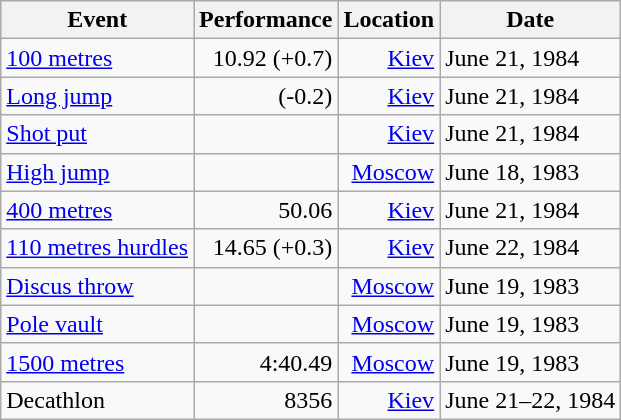<table class="wikitable" |>
<tr>
<th>Event</th>
<th>Performance</th>
<th>Location</th>
<th>Date</th>
</tr>
<tr>
<td><a href='#'>100 metres</a></td>
<td align=right>10.92 (+0.7)</td>
<td align=right><a href='#'>Kiev</a></td>
<td>June 21, 1984</td>
</tr>
<tr>
<td><a href='#'>Long jump</a></td>
<td align=right> (-0.2)</td>
<td align=right><a href='#'>Kiev</a></td>
<td>June 21, 1984</td>
</tr>
<tr>
<td><a href='#'>Shot put</a></td>
<td align=right></td>
<td align=right><a href='#'>Kiev</a></td>
<td>June 21, 1984</td>
</tr>
<tr>
<td><a href='#'>High jump</a></td>
<td align=right></td>
<td align=right><a href='#'>Moscow</a></td>
<td>June 18, 1983</td>
</tr>
<tr>
<td><a href='#'>400 metres</a></td>
<td align=right>50.06</td>
<td align=right><a href='#'>Kiev</a></td>
<td>June 21, 1984</td>
</tr>
<tr>
<td><a href='#'>110 metres hurdles</a></td>
<td align=right>14.65 (+0.3)</td>
<td align=right><a href='#'>Kiev</a></td>
<td>June 22, 1984</td>
</tr>
<tr>
<td><a href='#'>Discus throw</a></td>
<td align=right></td>
<td align=right><a href='#'>Moscow</a></td>
<td>June 19, 1983</td>
</tr>
<tr>
<td><a href='#'>Pole vault</a></td>
<td align=right></td>
<td align=right><a href='#'>Moscow</a></td>
<td>June 19, 1983</td>
</tr>
<tr>
<td><a href='#'>1500 metres</a></td>
<td align=right>4:40.49</td>
<td align=right><a href='#'>Moscow</a></td>
<td>June 19, 1983</td>
</tr>
<tr>
<td>Decathlon</td>
<td align=right>8356</td>
<td align=right><a href='#'>Kiev</a></td>
<td>June 21–22, 1984</td>
</tr>
</table>
